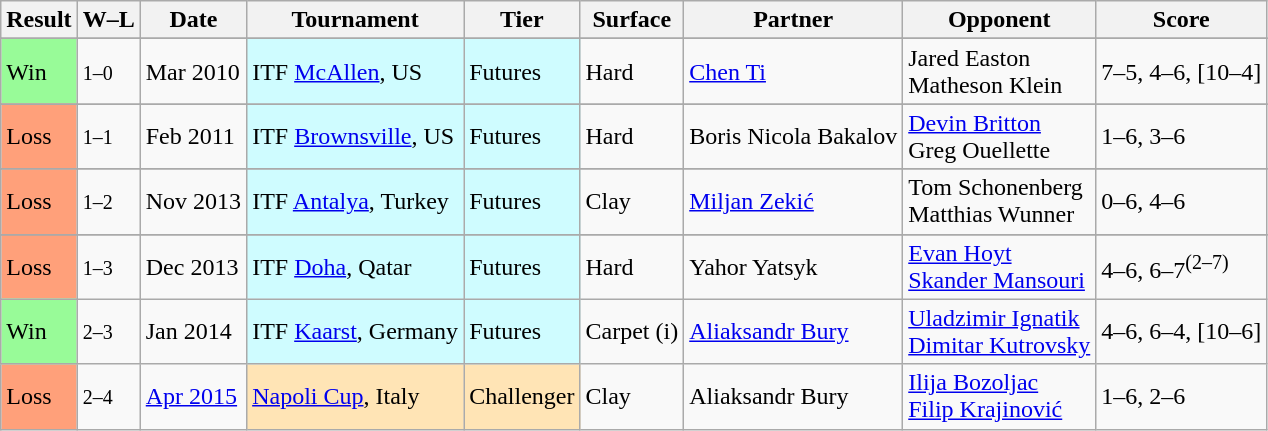<table class="sortable wikitable">
<tr>
<th>Result</th>
<th class="unsortable">W–L</th>
<th>Date</th>
<th>Tournament</th>
<th>Tier</th>
<th>Surface</th>
<th>Partner</th>
<th>Opponent</th>
<th class="unsortable">Score</th>
</tr>
<tr>
</tr>
<tr>
<td bgcolor="#98fb98">Win</td>
<td><small>1–0</small></td>
<td>Mar 2010</td>
<td bgcolor="#cffcff">ITF <a href='#'>McAllen</a>, US</td>
<td bgcolor="#cffcff">Futures</td>
<td>Hard</td>
<td> <a href='#'>Chen Ti</a></td>
<td> Jared Easton<br> Matheson Klein</td>
<td>7–5, 4–6, [10–4]</td>
</tr>
<tr>
</tr>
<tr>
<td bgcolor="#ffa07a">Loss</td>
<td><small>1–1</small></td>
<td>Feb 2011</td>
<td bgcolor="#cffcff">ITF <a href='#'>Brownsville</a>, US</td>
<td bgcolor="#cffcff">Futures</td>
<td>Hard</td>
<td> Boris Nicola Bakalov</td>
<td> <a href='#'>Devin Britton</a><br> Greg Ouellette</td>
<td>1–6, 3–6</td>
</tr>
<tr>
</tr>
<tr>
<td bgcolor="#ffa07a">Loss</td>
<td><small>1–2</small></td>
<td>Nov 2013</td>
<td bgcolor="#cffcff">ITF <a href='#'>Antalya</a>, Turkey</td>
<td bgcolor="#cffcff">Futures</td>
<td>Clay</td>
<td> <a href='#'>Miljan Zekić</a></td>
<td> Tom Schonenberg <br> Matthias Wunner</td>
<td>0–6, 4–6</td>
</tr>
<tr>
</tr>
<tr>
<td bgcolor="#ffa07a">Loss</td>
<td><small>1–3</small></td>
<td>Dec 2013</td>
<td bgcolor="#cffcff">ITF <a href='#'>Doha</a>, Qatar</td>
<td bgcolor="#cffcff">Futures</td>
<td>Hard</td>
<td> Yahor Yatsyk</td>
<td> <a href='#'>Evan Hoyt</a><br> <a href='#'>Skander Mansouri</a></td>
<td>4–6, 6–7<sup>(2–7)</sup></td>
</tr>
<tr>
<td bgcolor="#98fb98">Win</td>
<td><small>2–3</small></td>
<td>Jan 2014</td>
<td bgcolor="#cffcff">ITF <a href='#'>Kaarst</a>, Germany</td>
<td bgcolor="#cffcff">Futures</td>
<td>Carpet (i)</td>
<td> <a href='#'>Aliaksandr Bury</a></td>
<td> <a href='#'>Uladzimir Ignatik</a> <br> <a href='#'>Dimitar Kutrovsky</a></td>
<td>4–6, 6–4, [10–6]</td>
</tr>
<tr>
<td bgcolor="#ffa07a">Loss</td>
<td><small>2–4</small></td>
<td><a href='#'>Apr 2015</a></td>
<td bgcolor=moccasin><a href='#'>Napoli Cup</a>, Italy</td>
<td bgcolor=moccasin>Challenger</td>
<td>Clay</td>
<td> Aliaksandr Bury</td>
<td> <a href='#'>Ilija Bozoljac</a> <br> <a href='#'>Filip Krajinović</a></td>
<td>1–6, 2–6</td>
</tr>
</table>
